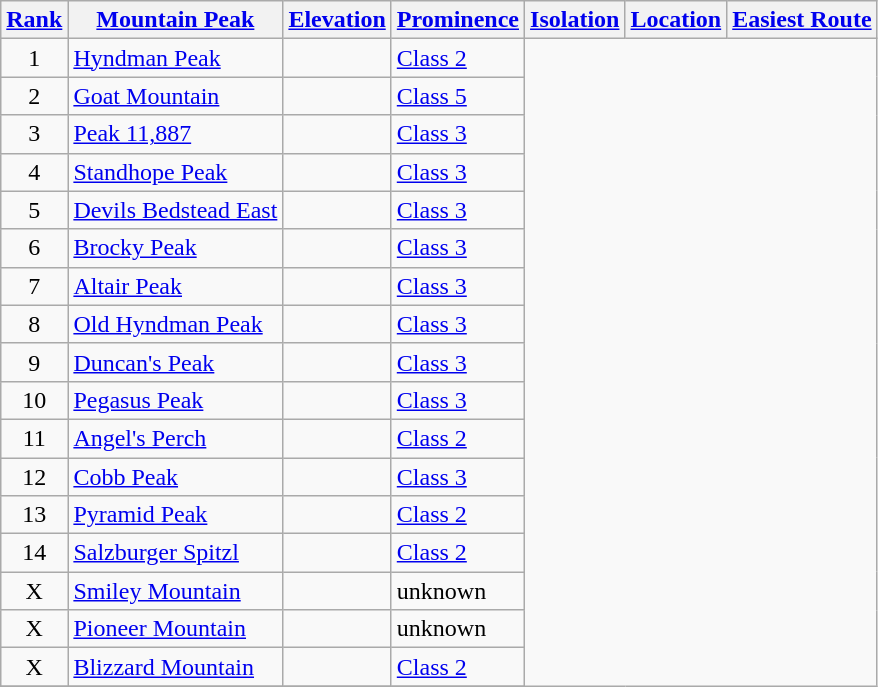<table class="wikitable sortable">
<tr>
<th><a href='#'>Rank</a></th>
<th><a href='#'>Mountain Peak</a></th>
<th><a href='#'>Elevation</a></th>
<th><a href='#'>Prominence</a></th>
<th><a href='#'>Isolation</a></th>
<th><a href='#'>Location</a></th>
<th><a href='#'>Easiest Route</a></th>
</tr>
<tr>
<td align=center>1</td>
<td><a href='#'>Hyndman Peak</a><br></td>
<td></td>
<td><a href='#'>Class 2</a></td>
</tr>
<tr>
<td align=center>2</td>
<td><a href='#'>Goat Mountain</a><br></td>
<td></td>
<td><a href='#'>Class 5</a></td>
</tr>
<tr>
<td align=center>3</td>
<td><a href='#'>Peak 11,887</a><br></td>
<td></td>
<td><a href='#'>Class 3</a></td>
</tr>
<tr>
<td align=center>4</td>
<td><a href='#'>Standhope Peak</a><br></td>
<td></td>
<td><a href='#'>Class 3</a></td>
</tr>
<tr>
<td align=center>5</td>
<td><a href='#'>Devils Bedstead East</a><br></td>
<td></td>
<td><a href='#'>Class 3</a></td>
</tr>
<tr>
<td align=center>6</td>
<td><a href='#'>Brocky Peak</a><br></td>
<td></td>
<td><a href='#'>Class 3</a></td>
</tr>
<tr>
<td align=center>7</td>
<td><a href='#'>Altair Peak</a><br></td>
<td></td>
<td><a href='#'>Class 3</a></td>
</tr>
<tr>
<td align=center>8</td>
<td><a href='#'>Old Hyndman Peak</a><br></td>
<td></td>
<td><a href='#'>Class 3</a></td>
</tr>
<tr>
<td align=center>9</td>
<td><a href='#'>Duncan's Peak</a><br></td>
<td></td>
<td><a href='#'>Class 3</a></td>
</tr>
<tr>
<td align=center>10</td>
<td><a href='#'>Pegasus Peak</a><br></td>
<td></td>
<td><a href='#'>Class 3</a></td>
</tr>
<tr>
<td align=center>11</td>
<td><a href='#'>Angel's Perch</a><br></td>
<td></td>
<td><a href='#'>Class 2</a></td>
</tr>
<tr>
<td align=center>12</td>
<td><a href='#'>Cobb Peak</a><br></td>
<td></td>
<td><a href='#'>Class 3</a></td>
</tr>
<tr>
<td align=center>13</td>
<td><a href='#'>Pyramid Peak</a><br></td>
<td></td>
<td><a href='#'>Class 2</a></td>
</tr>
<tr>
<td align=center>14</td>
<td><a href='#'>Salzburger Spitzl</a><br></td>
<td></td>
<td><a href='#'>Class 2</a></td>
</tr>
<tr>
<td align=center>X</td>
<td><a href='#'>Smiley Mountain</a><br></td>
<td></td>
<td>unknown</td>
</tr>
<tr>
<td align=center>X</td>
<td><a href='#'>Pioneer Mountain</a><br></td>
<td></td>
<td>unknown</td>
</tr>
<tr>
<td align=center>X</td>
<td><a href='#'>Blizzard Mountain</a><br></td>
<td></td>
<td><a href='#'>Class 2</a></td>
</tr>
<tr>
</tr>
</table>
